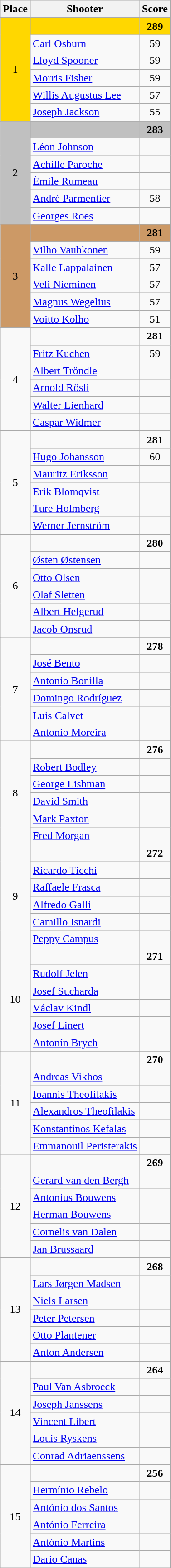<table class=wikitable style="text-align:center">
<tr>
<th>Place</th>
<th>Shooter</th>
<th>Score</th>
</tr>
<tr>
<td rowspan=7 align=center bgcolor=gold>1</td>
</tr>
<tr>
<td align=left bgcolor=gold></td>
<td bgcolor=gold><strong>289</strong></td>
</tr>
<tr>
<td align=left><a href='#'>Carl Osburn</a></td>
<td>59</td>
</tr>
<tr>
<td align=left><a href='#'>Lloyd Spooner</a></td>
<td>59</td>
</tr>
<tr>
<td align=left><a href='#'>Morris Fisher</a></td>
<td>59</td>
</tr>
<tr>
<td align=left><a href='#'>Willis Augustus Lee</a></td>
<td>57</td>
</tr>
<tr>
<td align=left><a href='#'>Joseph Jackson</a></td>
<td>55</td>
</tr>
<tr>
<td rowspan=7 align=center bgcolor=silver>2</td>
</tr>
<tr>
<td align=left bgcolor=silver></td>
<td bgcolor=silver><strong>283</strong></td>
</tr>
<tr>
<td align=left><a href='#'>Léon Johnson</a></td>
<td></td>
</tr>
<tr>
<td align=left><a href='#'>Achille Paroche</a></td>
<td></td>
</tr>
<tr>
<td align=left><a href='#'>Émile Rumeau</a></td>
<td></td>
</tr>
<tr>
<td align=left><a href='#'>André Parmentier</a></td>
<td>58</td>
</tr>
<tr>
<td align=left><a href='#'>Georges Roes</a></td>
<td></td>
</tr>
<tr>
<td rowspan=7 align=center bgcolor=cc9966>3</td>
</tr>
<tr>
<td align=left bgcolor=cc9966></td>
<td bgcolor=cc9966><strong>281</strong></td>
</tr>
<tr>
<td align=left><a href='#'>Vilho Vauhkonen</a></td>
<td>59</td>
</tr>
<tr>
<td align=left><a href='#'>Kalle Lappalainen</a></td>
<td>57</td>
</tr>
<tr>
<td align=left><a href='#'>Veli Nieminen</a></td>
<td>57</td>
</tr>
<tr>
<td align=left><a href='#'>Magnus Wegelius</a></td>
<td>57</td>
</tr>
<tr>
<td align=left><a href='#'>Voitto Kolho</a></td>
<td>51</td>
</tr>
<tr>
<td rowspan=7>4</td>
</tr>
<tr>
<td align=left></td>
<td><strong>281</strong></td>
</tr>
<tr>
<td align=left><a href='#'>Fritz Kuchen</a></td>
<td>59</td>
</tr>
<tr>
<td align=left><a href='#'>Albert Tröndle</a></td>
<td></td>
</tr>
<tr>
<td align=left><a href='#'>Arnold Rösli</a></td>
<td></td>
</tr>
<tr>
<td align=left><a href='#'>Walter Lienhard</a></td>
<td></td>
</tr>
<tr>
<td align=left><a href='#'>Caspar Widmer</a></td>
<td></td>
</tr>
<tr>
<td rowspan=7>5</td>
</tr>
<tr>
<td align=left></td>
<td><strong>281</strong></td>
</tr>
<tr>
<td align=left><a href='#'>Hugo Johansson</a></td>
<td>60</td>
</tr>
<tr>
<td align=left><a href='#'>Mauritz Eriksson</a></td>
<td></td>
</tr>
<tr>
<td align=left><a href='#'>Erik Blomqvist</a></td>
<td></td>
</tr>
<tr>
<td align=left><a href='#'>Ture Holmberg</a></td>
<td></td>
</tr>
<tr>
<td align=left><a href='#'>Werner Jernström</a></td>
<td></td>
</tr>
<tr>
<td rowspan=7>6</td>
</tr>
<tr>
<td align=left></td>
<td><strong>280</strong></td>
</tr>
<tr>
<td align=left><a href='#'>Østen Østensen</a></td>
<td></td>
</tr>
<tr>
<td align=left><a href='#'>Otto Olsen</a></td>
<td></td>
</tr>
<tr>
<td align=left><a href='#'>Olaf Sletten</a></td>
<td></td>
</tr>
<tr>
<td align=left><a href='#'>Albert Helgerud</a></td>
<td></td>
</tr>
<tr>
<td align=left><a href='#'>Jacob Onsrud</a></td>
<td></td>
</tr>
<tr>
<td rowspan=7>7</td>
</tr>
<tr>
<td align=left></td>
<td><strong>278</strong></td>
</tr>
<tr>
<td align=left><a href='#'>José Bento</a></td>
<td></td>
</tr>
<tr>
<td align=left><a href='#'>Antonio Bonilla</a></td>
<td></td>
</tr>
<tr>
<td align=left><a href='#'>Domingo Rodríguez</a></td>
<td></td>
</tr>
<tr>
<td align=left><a href='#'>Luis Calvet</a></td>
<td></td>
</tr>
<tr>
<td align=left><a href='#'>Antonio Moreira</a></td>
<td></td>
</tr>
<tr>
<td rowspan=7>8</td>
</tr>
<tr>
<td align=left></td>
<td><strong>276</strong></td>
</tr>
<tr>
<td align=left><a href='#'>Robert Bodley</a></td>
<td></td>
</tr>
<tr>
<td align=left><a href='#'>George Lishman</a></td>
<td></td>
</tr>
<tr>
<td align=left><a href='#'>David Smith</a></td>
<td></td>
</tr>
<tr>
<td align=left><a href='#'>Mark Paxton</a></td>
<td></td>
</tr>
<tr>
<td align=left><a href='#'>Fred Morgan</a></td>
<td></td>
</tr>
<tr>
<td rowspan=7>9</td>
</tr>
<tr>
<td align=left></td>
<td><strong>272</strong></td>
</tr>
<tr>
<td align=left><a href='#'>Ricardo Ticchi</a></td>
<td></td>
</tr>
<tr>
<td align=left><a href='#'>Raffaele Frasca</a></td>
<td></td>
</tr>
<tr>
<td align=left><a href='#'>Alfredo Galli</a></td>
<td></td>
</tr>
<tr>
<td align=left><a href='#'>Camillo Isnardi</a></td>
<td></td>
</tr>
<tr>
<td align=left><a href='#'>Peppy Campus</a></td>
<td></td>
</tr>
<tr>
<td rowspan=7>10</td>
</tr>
<tr>
<td align=left></td>
<td><strong>271</strong></td>
</tr>
<tr>
<td align=left><a href='#'>Rudolf Jelen</a></td>
<td></td>
</tr>
<tr>
<td align=left><a href='#'>Josef Sucharda</a></td>
<td></td>
</tr>
<tr>
<td align=left><a href='#'>Václav Kindl</a></td>
<td></td>
</tr>
<tr>
<td align=left><a href='#'>Josef Linert</a></td>
<td></td>
</tr>
<tr>
<td align=left><a href='#'>Antonín Brych</a></td>
<td></td>
</tr>
<tr>
<td rowspan=7>11</td>
</tr>
<tr>
<td align=left></td>
<td><strong>270</strong></td>
</tr>
<tr>
<td align=left><a href='#'>Andreas Vikhos</a></td>
<td></td>
</tr>
<tr>
<td align=left><a href='#'>Ioannis Theofilakis</a></td>
<td></td>
</tr>
<tr>
<td align=left><a href='#'>Alexandros Theofilakis</a></td>
<td></td>
</tr>
<tr>
<td align=left><a href='#'>Konstantinos Kefalas</a></td>
<td></td>
</tr>
<tr>
<td align=left><a href='#'>Emmanouil Peristerakis</a></td>
<td></td>
</tr>
<tr>
<td rowspan=7>12</td>
</tr>
<tr>
<td align=left></td>
<td><strong>269</strong></td>
</tr>
<tr>
<td align=left><a href='#'>Gerard van den Bergh</a></td>
<td></td>
</tr>
<tr>
<td align=left><a href='#'>Antonius Bouwens</a></td>
<td></td>
</tr>
<tr>
<td align=left><a href='#'>Herman Bouwens</a></td>
<td></td>
</tr>
<tr>
<td align=left><a href='#'>Cornelis van Dalen</a></td>
<td></td>
</tr>
<tr>
<td align=left><a href='#'>Jan Brussaard</a></td>
<td></td>
</tr>
<tr>
<td rowspan=7>13</td>
</tr>
<tr>
<td align=left></td>
<td><strong>268</strong></td>
</tr>
<tr>
<td align=left><a href='#'>Lars Jørgen Madsen</a></td>
<td></td>
</tr>
<tr>
<td align=left><a href='#'>Niels Larsen</a></td>
<td></td>
</tr>
<tr>
<td align=left><a href='#'>Peter Petersen</a></td>
<td></td>
</tr>
<tr>
<td align=left><a href='#'>Otto Plantener</a></td>
<td></td>
</tr>
<tr>
<td align=left><a href='#'>Anton Andersen</a></td>
<td></td>
</tr>
<tr>
<td rowspan=7>14</td>
</tr>
<tr>
<td align=left></td>
<td><strong>264</strong></td>
</tr>
<tr>
<td align=left><a href='#'>Paul Van Asbroeck</a></td>
<td></td>
</tr>
<tr>
<td align=left><a href='#'>Joseph Janssens</a></td>
<td></td>
</tr>
<tr>
<td align=left><a href='#'>Vincent Libert</a></td>
<td></td>
</tr>
<tr>
<td align=left><a href='#'>Louis Ryskens</a></td>
<td></td>
</tr>
<tr>
<td align=left><a href='#'>Conrad Adriaenssens</a></td>
<td></td>
</tr>
<tr>
<td rowspan=7>15</td>
</tr>
<tr>
<td align=left></td>
<td><strong>256</strong></td>
</tr>
<tr>
<td align=left><a href='#'>Hermínio Rebelo</a></td>
<td></td>
</tr>
<tr>
<td align=left><a href='#'>António dos Santos</a></td>
<td></td>
</tr>
<tr>
<td align=left><a href='#'>António Ferreira</a></td>
<td></td>
</tr>
<tr>
<td align=left><a href='#'>António Martins</a></td>
<td></td>
</tr>
<tr>
<td align=left><a href='#'>Dario Canas</a></td>
<td></td>
</tr>
</table>
